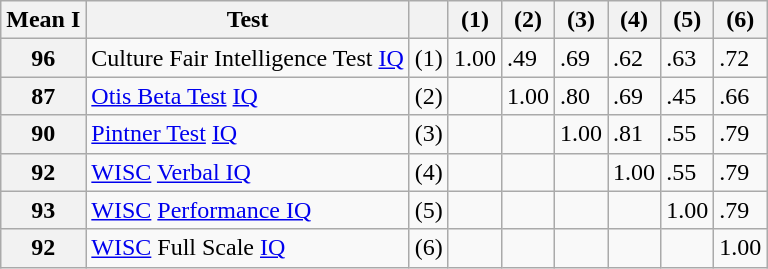<table class="wikitable">
<tr>
<th>Mean I</th>
<th>Test</th>
<th></th>
<th>(1)</th>
<th>(2)</th>
<th>(3)</th>
<th>(4)</th>
<th>(5)</th>
<th>(6)</th>
</tr>
<tr>
<th>96</th>
<td>Culture Fair Intelligence Test <a href='#'>IQ</a></td>
<td>(1)</td>
<td>1.00</td>
<td>.49</td>
<td>.69</td>
<td>.62</td>
<td>.63</td>
<td>.72</td>
</tr>
<tr>
<th>87</th>
<td><a href='#'>Otis Beta Test</a> <a href='#'>IQ</a></td>
<td>(2)</td>
<td></td>
<td>1.00</td>
<td>.80</td>
<td>.69</td>
<td>.45</td>
<td>.66</td>
</tr>
<tr>
<th>90</th>
<td><a href='#'>Pintner Test</a> <a href='#'>IQ</a></td>
<td>(3)</td>
<td></td>
<td></td>
<td>1.00</td>
<td>.81</td>
<td>.55</td>
<td>.79</td>
</tr>
<tr>
<th>92</th>
<td><a href='#'>WISC</a> <a href='#'>Verbal IQ</a></td>
<td>(4)</td>
<td></td>
<td></td>
<td></td>
<td>1.00</td>
<td>.55</td>
<td>.79</td>
</tr>
<tr>
<th>93</th>
<td><a href='#'>WISC</a> <a href='#'>Performance IQ</a></td>
<td>(5)</td>
<td></td>
<td></td>
<td></td>
<td></td>
<td>1.00</td>
<td>.79</td>
</tr>
<tr>
<th>92</th>
<td><a href='#'>WISC</a> Full Scale <a href='#'>IQ</a></td>
<td>(6)</td>
<td></td>
<td></td>
<td></td>
<td></td>
<td></td>
<td>1.00</td>
</tr>
</table>
